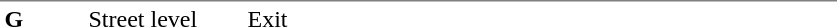<table table border=0 cellspacing=0 cellpadding=3>
<tr>
<td style="border-top:solid 1px gray;" width=50 valign=top><strong>G</strong></td>
<td style="border-top:solid 1px gray;" width=100 valign=top>Street level</td>
<td style="border-top:solid 1px gray;" width=390 valign=top>Exit</td>
</tr>
</table>
